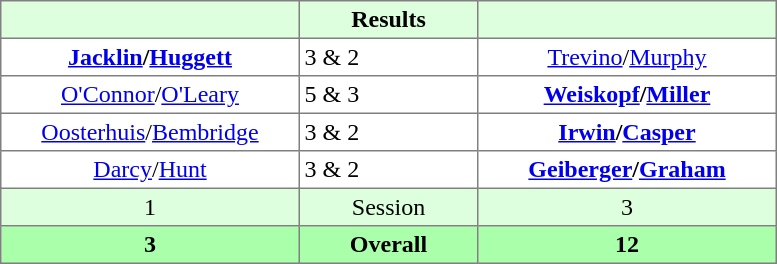<table border="1" cellpadding="3" style="border-collapse:collapse; text-align:center;">
<tr style="background:#dfd;">
<th style="width:12em;"> </th>
<th style="width:7em;">Results</th>
<th style="width:12em;"></th>
</tr>
<tr>
<td><strong><a href='#'>Jacklin</a>/<a href='#'>Huggett</a></strong></td>
<td align=left> 3 & 2</td>
<td><a href='#'>Trevino</a>/<a href='#'>Murphy</a></td>
</tr>
<tr>
<td><a href='#'>O'Connor</a>/<a href='#'>O'Leary</a></td>
<td align=left> 5 & 3</td>
<td><strong><a href='#'>Weiskopf</a>/<a href='#'>Miller</a></strong></td>
</tr>
<tr>
<td><a href='#'>Oosterhuis</a>/<a href='#'>Bembridge</a></td>
<td align=left> 3 & 2</td>
<td><strong><a href='#'>Irwin</a>/<a href='#'>Casper</a></strong></td>
</tr>
<tr>
<td><a href='#'>Darcy</a>/<a href='#'>Hunt</a></td>
<td align=left> 3 & 2</td>
<td><strong><a href='#'>Geiberger</a>/<a href='#'>Graham</a></strong></td>
</tr>
<tr style="background:#dfd;">
<td>1</td>
<td>Session</td>
<td>3</td>
</tr>
<tr style="background:#afa;">
<th>3</th>
<th>Overall</th>
<th>12</th>
</tr>
</table>
